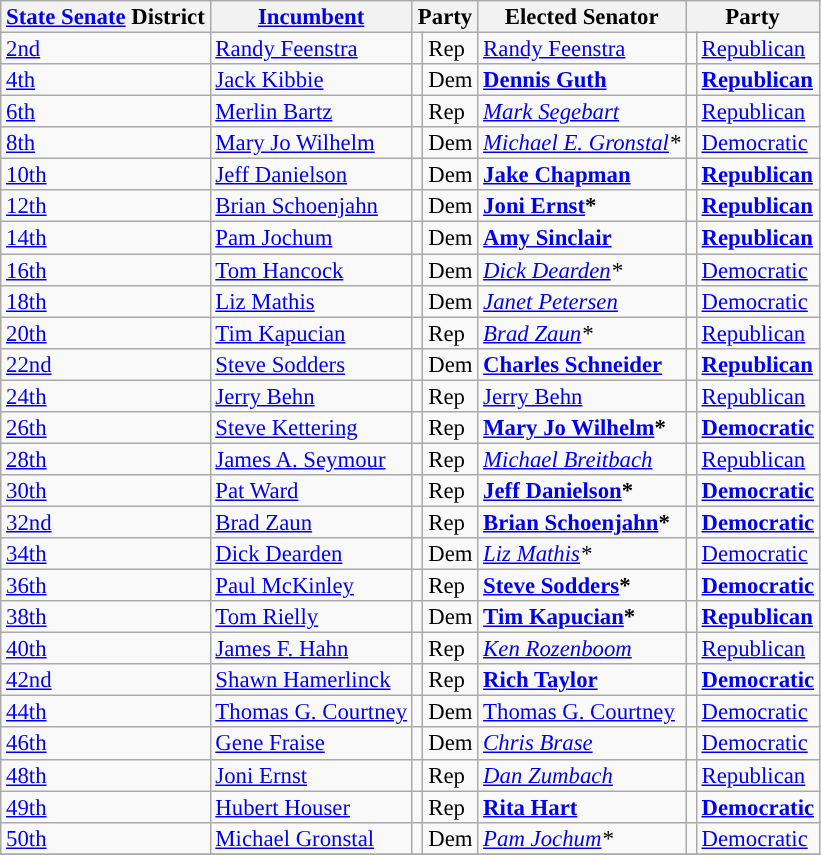<table class="sortable wikitable" style="font-size:95%;line-height:14px;">
<tr>
<th class="unsortable"><a href='#'>State Senate</a> District</th>
<th class="unsortable"><a href='#'>Incumbent</a></th>
<th colspan="2">Party</th>
<th class="unsortable">Elected Senator</th>
<th colspan="2">Party</th>
</tr>
<tr>
<td><a href='#'>2nd</a></td>
<td><a href='#'>Randy Feenstra</a></td>
<td style="background:"></td>
<td>Rep</td>
<td><a href='#'>Randy Feenstra</a></td>
<td style="background:"></td>
<td><a href='#'>Republican</a></td>
</tr>
<tr>
<td><a href='#'>4th</a></td>
<td><a href='#'>Jack Kibbie</a></td>
<td style="background:"></td>
<td>Dem</td>
<td><strong><a href='#'>Dennis Guth</a></strong></td>
<td style="background:"></td>
<td><strong><a href='#'>Republican</a></strong></td>
</tr>
<tr>
<td><a href='#'>6th</a></td>
<td><a href='#'>Merlin Bartz</a></td>
<td style="background:"></td>
<td>Rep</td>
<td><em><a href='#'>Mark Segebart</a></em></td>
<td style="background:"></td>
<td><a href='#'>Republican</a></td>
</tr>
<tr>
<td><a href='#'>8th</a></td>
<td><a href='#'>Mary Jo Wilhelm</a></td>
<td style="background:"></td>
<td>Dem</td>
<td><em><a href='#'>Michael E. Gronstal</a>*</em></td>
<td style="background:"></td>
<td><a href='#'>Democratic</a></td>
</tr>
<tr>
<td><a href='#'>10th</a></td>
<td><a href='#'>Jeff Danielson</a></td>
<td style="background:"></td>
<td>Dem</td>
<td><strong><a href='#'>Jake Chapman</a></strong></td>
<td style="background:"></td>
<td><strong><a href='#'>Republican</a></strong></td>
</tr>
<tr>
<td><a href='#'>12th</a></td>
<td><a href='#'>Brian Schoenjahn</a></td>
<td style="background:"></td>
<td>Dem</td>
<td><strong><a href='#'>Joni Ernst</a>*</strong></td>
<td style="background:"></td>
<td><strong><a href='#'>Republican</a></strong></td>
</tr>
<tr>
<td><a href='#'>14th</a></td>
<td><a href='#'>Pam Jochum</a></td>
<td style="background:"></td>
<td>Dem</td>
<td><strong><a href='#'>Amy Sinclair</a></strong></td>
<td style="background:"></td>
<td><strong><a href='#'>Republican</a></strong></td>
</tr>
<tr>
<td><a href='#'>16th</a></td>
<td><a href='#'>Tom Hancock</a></td>
<td style="background:"></td>
<td>Dem</td>
<td><em><a href='#'>Dick Dearden</a>*</em></td>
<td style="background:"></td>
<td><a href='#'>Democratic</a></td>
</tr>
<tr>
<td><a href='#'>18th</a></td>
<td><a href='#'>Liz Mathis</a></td>
<td style="background:"></td>
<td>Dem</td>
<td><em><a href='#'>Janet Petersen</a></em></td>
<td style="background:"></td>
<td><a href='#'>Democratic</a></td>
</tr>
<tr>
<td><a href='#'>20th</a></td>
<td><a href='#'>Tim Kapucian</a></td>
<td style="background:"></td>
<td>Rep</td>
<td><em><a href='#'>Brad Zaun</a>*</em></td>
<td style="background:"></td>
<td><a href='#'>Republican</a></td>
</tr>
<tr>
<td><a href='#'>22nd</a></td>
<td><a href='#'>Steve Sodders</a></td>
<td style="background:"></td>
<td>Dem</td>
<td><strong><a href='#'>Charles Schneider</a></strong></td>
<td style="background:"></td>
<td><strong><a href='#'>Republican</a></strong></td>
</tr>
<tr>
<td><a href='#'>24th</a></td>
<td><a href='#'>Jerry Behn</a></td>
<td style="background:"></td>
<td>Rep</td>
<td><a href='#'>Jerry Behn</a></td>
<td style="background:"></td>
<td><a href='#'>Republican</a></td>
</tr>
<tr>
<td><a href='#'>26th</a></td>
<td><a href='#'>Steve Kettering</a></td>
<td style="background:"></td>
<td>Rep</td>
<td><strong><a href='#'>Mary Jo Wilhelm</a>*</strong></td>
<td style="background:"></td>
<td><strong><a href='#'>Democratic</a></strong></td>
</tr>
<tr>
<td><a href='#'>28th</a></td>
<td><a href='#'>James A. Seymour</a></td>
<td style="background:"></td>
<td>Rep</td>
<td><em><a href='#'>Michael Breitbach</a></em></td>
<td style="background:"></td>
<td><a href='#'>Republican</a></td>
</tr>
<tr>
<td><a href='#'>30th</a></td>
<td><a href='#'>Pat Ward</a></td>
<td style="background:"></td>
<td>Rep</td>
<td><strong><a href='#'>Jeff Danielson</a>*</strong></td>
<td style="background:"></td>
<td><strong><a href='#'>Democratic</a></strong></td>
</tr>
<tr>
<td><a href='#'>32nd</a></td>
<td><a href='#'>Brad Zaun</a></td>
<td style="background:"></td>
<td>Rep</td>
<td><strong><a href='#'>Brian Schoenjahn</a>*</strong></td>
<td style="background:"></td>
<td><strong><a href='#'>Democratic</a></strong></td>
</tr>
<tr>
<td><a href='#'>34th</a></td>
<td><a href='#'>Dick Dearden</a></td>
<td style="background:"></td>
<td>Dem</td>
<td><em><a href='#'>Liz Mathis</a>*</em></td>
<td style="background:"></td>
<td><a href='#'>Democratic</a></td>
</tr>
<tr>
<td><a href='#'>36th</a></td>
<td><a href='#'>Paul McKinley</a></td>
<td style="background:"></td>
<td>Rep</td>
<td><strong><a href='#'>Steve Sodders</a>*</strong></td>
<td style="background:"></td>
<td><strong><a href='#'>Democratic</a></strong></td>
</tr>
<tr>
<td><a href='#'>38th</a></td>
<td><a href='#'>Tom Rielly</a></td>
<td style="background:"></td>
<td>Dem</td>
<td><strong><a href='#'>Tim Kapucian</a>*</strong></td>
<td style="background:"></td>
<td><strong><a href='#'>Republican</a></strong></td>
</tr>
<tr>
<td><a href='#'>40th</a></td>
<td><a href='#'>James F. Hahn</a></td>
<td style="background:"></td>
<td>Rep</td>
<td><em><a href='#'>Ken Rozenboom</a></em></td>
<td style="background:"></td>
<td><a href='#'>Republican</a></td>
</tr>
<tr>
<td><a href='#'>42nd</a></td>
<td><a href='#'>Shawn Hamerlinck</a></td>
<td style="background:"></td>
<td>Rep</td>
<td><strong><a href='#'>Rich Taylor</a></strong></td>
<td style="background:"></td>
<td><strong><a href='#'>Democratic</a></strong></td>
</tr>
<tr>
<td><a href='#'>44th</a></td>
<td><a href='#'>Thomas G. Courtney</a></td>
<td style="background:"></td>
<td>Dem</td>
<td><a href='#'>Thomas G. Courtney</a></td>
<td style="background:"></td>
<td><a href='#'>Democratic</a></td>
</tr>
<tr>
<td><a href='#'>46th</a></td>
<td><a href='#'>Gene Fraise</a></td>
<td style="background:"></td>
<td>Dem</td>
<td><em><a href='#'>Chris Brase</a></em></td>
<td style="background:"></td>
<td><a href='#'>Democratic</a></td>
</tr>
<tr>
<td><a href='#'>48th</a></td>
<td><a href='#'>Joni Ernst</a></td>
<td style="background:"></td>
<td>Rep</td>
<td><em><a href='#'>Dan Zumbach</a></em></td>
<td style="background:"></td>
<td><a href='#'>Republican</a></td>
</tr>
<tr>
<td><a href='#'>49th</a></td>
<td><a href='#'>Hubert Houser</a></td>
<td style="background:"></td>
<td>Rep</td>
<td><strong><a href='#'>Rita Hart</a></strong></td>
<td style="background:"></td>
<td><strong><a href='#'>Democratic</a></strong></td>
</tr>
<tr>
<td><a href='#'>50th</a></td>
<td><a href='#'>Michael Gronstal</a></td>
<td style="background:"></td>
<td>Dem</td>
<td><em><a href='#'>Pam Jochum</a>*</em></td>
<td style="background:"></td>
<td><a href='#'>Democratic</a></td>
</tr>
<tr>
</tr>
</table>
